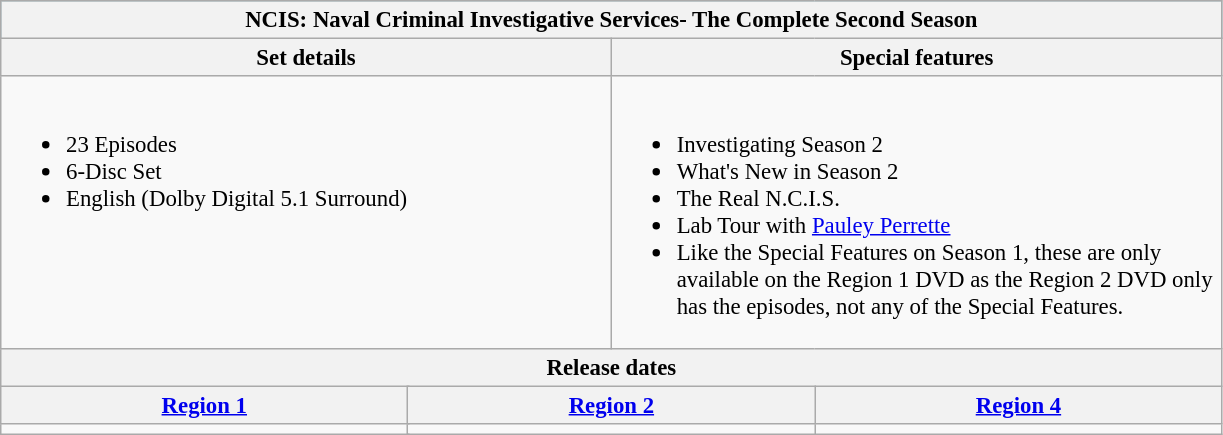<table class="wikitable" style="font-size: 95%;">
<tr style="background:#66A2B6;">
<th colspan="6"><span>NCIS: Naval Criminal Investigative Services- The Complete Second Season</span></th>
</tr>
<tr>
<th style="width:400px;" colspan="3">Set details</th>
<th style="width:400px;" colspan="3">Special features</th>
</tr>
<tr valign="top">
<td colspan="3"  style="text-align:left; width:400px;"><br><ul><li>23 Episodes</li><li>6-Disc Set</li><li>English (Dolby Digital 5.1 Surround)</li></ul></td>
<td colspan="3"  style="text-align:left; width:400px;"><br><ul><li>Investigating Season 2</li><li>What's New in Season 2</li><li>The Real N.C.I.S.</li><li>Lab Tour with <a href='#'>Pauley Perrette</a></li><li>Like the Special Features on Season 1, these are only available on the Region 1 DVD as the Region 2 DVD only has the episodes, not any of the Special Features.</li></ul></td>
</tr>
<tr>
<th colspan="6">Release dates</th>
</tr>
<tr style="text-align:center;">
<th colspan="2"><a href='#'>Region 1</a></th>
<th colspan="2"><a href='#'>Region 2</a></th>
<th colspan="2"><a href='#'>Region 4</a></th>
</tr>
<tr style="text-align:center;">
<td colspan="2"></td>
<td colspan="2"></td>
<td colspan="2"></td>
</tr>
</table>
